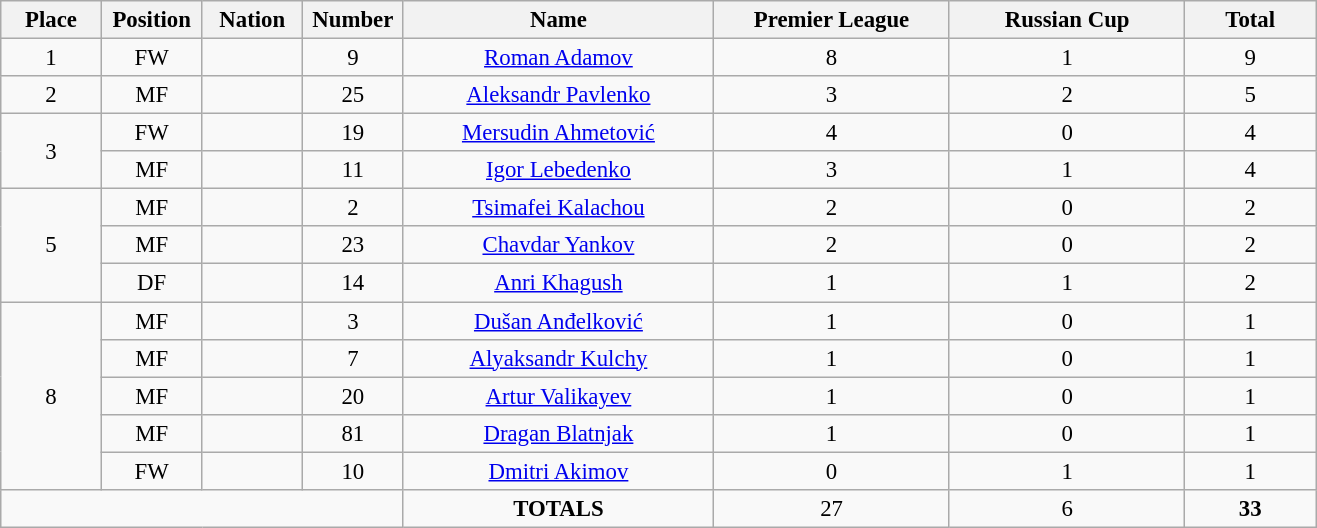<table class="wikitable" style="font-size: 95%; text-align: center;">
<tr>
<th width=60>Place</th>
<th width=60>Position</th>
<th width=60>Nation</th>
<th width=60>Number</th>
<th width=200>Name</th>
<th width=150>Premier League</th>
<th width=150>Russian Cup</th>
<th width=80><strong>Total</strong></th>
</tr>
<tr>
<td>1</td>
<td>FW</td>
<td></td>
<td>9</td>
<td><a href='#'>Roman Adamov</a></td>
<td>8</td>
<td>1</td>
<td>9</td>
</tr>
<tr>
<td>2</td>
<td>MF</td>
<td></td>
<td>25</td>
<td><a href='#'>Aleksandr Pavlenko</a></td>
<td>3</td>
<td>2</td>
<td>5</td>
</tr>
<tr>
<td rowspan="2">3</td>
<td>FW</td>
<td></td>
<td>19</td>
<td><a href='#'>Mersudin Ahmetović</a></td>
<td>4</td>
<td>0</td>
<td>4</td>
</tr>
<tr>
<td>MF</td>
<td></td>
<td>11</td>
<td><a href='#'>Igor Lebedenko</a></td>
<td>3</td>
<td>1</td>
<td>4</td>
</tr>
<tr>
<td rowspan="3">5</td>
<td>MF</td>
<td></td>
<td>2</td>
<td><a href='#'>Tsimafei Kalachou</a></td>
<td>2</td>
<td>0</td>
<td>2</td>
</tr>
<tr>
<td>MF</td>
<td></td>
<td>23</td>
<td><a href='#'>Chavdar Yankov</a></td>
<td>2</td>
<td>0</td>
<td>2</td>
</tr>
<tr>
<td>DF</td>
<td></td>
<td>14</td>
<td><a href='#'>Anri Khagush</a></td>
<td>1</td>
<td>1</td>
<td>2</td>
</tr>
<tr>
<td rowspan="5">8</td>
<td>MF</td>
<td></td>
<td>3</td>
<td><a href='#'>Dušan Anđelković</a></td>
<td>1</td>
<td>0</td>
<td>1</td>
</tr>
<tr>
<td>MF</td>
<td></td>
<td>7</td>
<td><a href='#'>Alyaksandr Kulchy</a></td>
<td>1</td>
<td>0</td>
<td>1</td>
</tr>
<tr>
<td>MF</td>
<td></td>
<td>20</td>
<td><a href='#'>Artur Valikayev</a></td>
<td>1</td>
<td>0</td>
<td>1</td>
</tr>
<tr>
<td>MF</td>
<td></td>
<td>81</td>
<td><a href='#'>Dragan Blatnjak</a></td>
<td>1</td>
<td>0</td>
<td>1</td>
</tr>
<tr>
<td>FW</td>
<td></td>
<td>10</td>
<td><a href='#'>Dmitri Akimov</a></td>
<td>0</td>
<td>1</td>
<td>1</td>
</tr>
<tr>
<td colspan="4"></td>
<td><strong>TOTALS</strong></td>
<td>27</td>
<td>6</td>
<td><strong>33</strong></td>
</tr>
</table>
